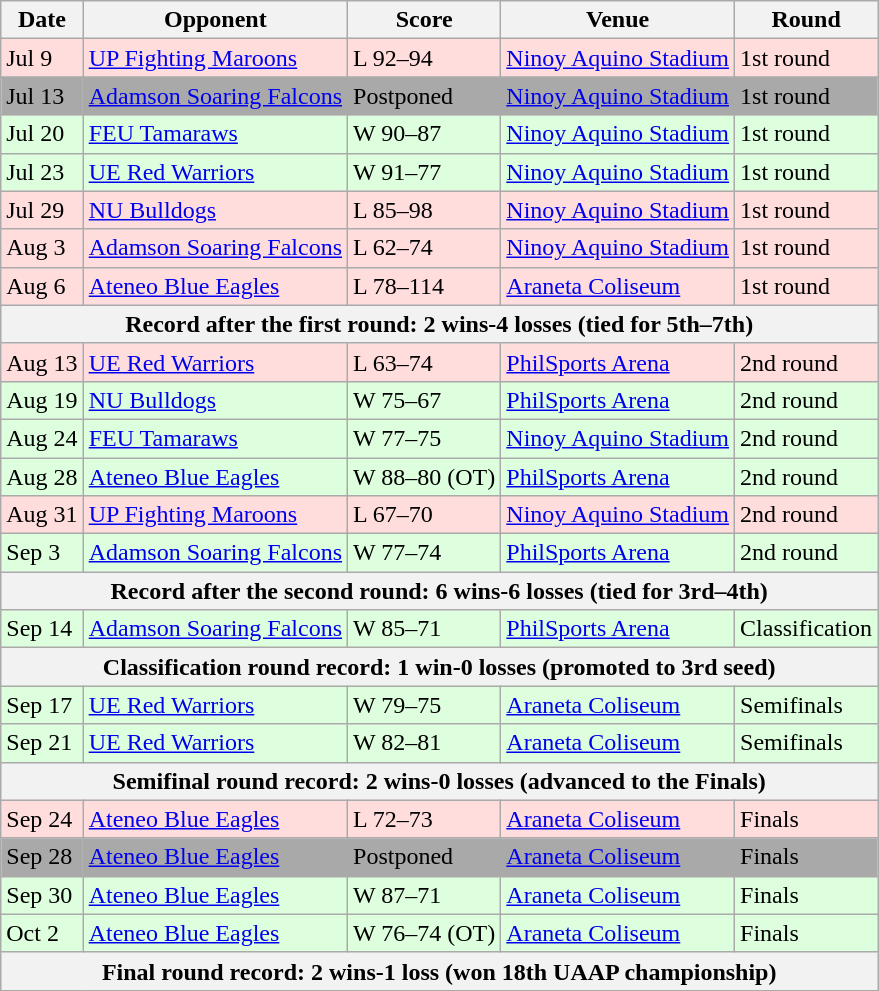<table class="wikitable">
<tr>
<th>Date</th>
<th>Opponent</th>
<th>Score</th>
<th>Venue</th>
<th>Round</th>
</tr>
<tr style="background:#fdd;">
<td>Jul 9</td>
<td><a href='#'>UP Fighting Maroons</a></td>
<td>L 92–94</td>
<td><a href='#'>Ninoy Aquino Stadium</a></td>
<td>1st round</td>
</tr>
<tr style="background:darkGrey;">
<td>Jul 13</td>
<td><a href='#'>Adamson Soaring Falcons</a></td>
<td>Postponed</td>
<td><a href='#'>Ninoy Aquino Stadium</a></td>
<td>1st round</td>
</tr>
<tr style="background:#dfd;">
<td>Jul 20</td>
<td><a href='#'>FEU Tamaraws</a></td>
<td>W 90–87</td>
<td><a href='#'>Ninoy Aquino Stadium</a></td>
<td>1st round</td>
</tr>
<tr style="background:#dfd;">
<td>Jul 23</td>
<td><a href='#'>UE Red Warriors</a></td>
<td>W 91–77</td>
<td><a href='#'>Ninoy Aquino Stadium</a></td>
<td>1st round</td>
</tr>
<tr style="background:#fdd;">
<td>Jul 29</td>
<td><a href='#'>NU Bulldogs</a></td>
<td>L 85–98</td>
<td><a href='#'>Ninoy Aquino Stadium</a></td>
<td>1st round</td>
</tr>
<tr style="background:#fdd;">
<td>Aug 3</td>
<td><a href='#'>Adamson Soaring Falcons</a></td>
<td>L 62–74</td>
<td><a href='#'>Ninoy Aquino Stadium</a></td>
<td>1st round</td>
</tr>
<tr style="background:#fdd;">
<td>Aug 6</td>
<td><a href='#'>Ateneo Blue Eagles</a></td>
<td>L 78–114</td>
<td><a href='#'>Araneta Coliseum</a></td>
<td>1st round</td>
</tr>
<tr>
<th colspan="5">Record after the first round: 2 wins-4 losses (tied for 5th–7th)</th>
</tr>
<tr style="background:#fdd;">
<td>Aug 13</td>
<td><a href='#'>UE Red Warriors</a></td>
<td>L 63–74</td>
<td><a href='#'>PhilSports Arena</a></td>
<td>2nd round</td>
</tr>
<tr style="background:#dfd;">
<td>Aug 19</td>
<td><a href='#'>NU Bulldogs</a></td>
<td>W 75–67</td>
<td><a href='#'>PhilSports Arena</a></td>
<td>2nd round</td>
</tr>
<tr style="background:#dfd;">
<td>Aug 24</td>
<td><a href='#'>FEU Tamaraws</a></td>
<td>W 77–75</td>
<td><a href='#'>Ninoy Aquino Stadium</a></td>
<td>2nd round</td>
</tr>
<tr style="background:#dfd;">
<td>Aug 28</td>
<td><a href='#'>Ateneo Blue Eagles</a></td>
<td>W 88–80 (OT)</td>
<td><a href='#'>PhilSports Arena</a></td>
<td>2nd round</td>
</tr>
<tr style="background:#fdd;">
<td>Aug 31</td>
<td><a href='#'>UP Fighting Maroons</a></td>
<td>L 67–70</td>
<td><a href='#'>Ninoy Aquino Stadium</a></td>
<td>2nd round</td>
</tr>
<tr style="background:#dfd;">
<td>Sep 3</td>
<td><a href='#'>Adamson Soaring Falcons</a></td>
<td>W 77–74</td>
<td><a href='#'>PhilSports Arena</a></td>
<td>2nd round</td>
</tr>
<tr>
<th colspan="5">Record after the second round: 6 wins-6 losses (tied for 3rd–4th)</th>
</tr>
<tr style="background:#dfd;">
<td>Sep 14</td>
<td><a href='#'>Adamson Soaring Falcons</a></td>
<td>W 85–71</td>
<td><a href='#'>PhilSports Arena</a></td>
<td>Classification</td>
</tr>
<tr>
<th colspan="5">Classification round record: 1 win-0 losses (promoted to 3rd seed)</th>
</tr>
<tr style="background:#dfd;">
<td>Sep 17</td>
<td><a href='#'>UE Red Warriors</a></td>
<td>W 79–75</td>
<td><a href='#'>Araneta Coliseum</a></td>
<td>Semifinals</td>
</tr>
<tr style="background:#dfd;">
<td>Sep 21</td>
<td><a href='#'>UE Red Warriors</a></td>
<td>W 82–81</td>
<td><a href='#'>Araneta Coliseum</a></td>
<td>Semifinals</td>
</tr>
<tr>
<th colspan="5">Semifinal round record: 2 wins-0 losses (advanced to the Finals)</th>
</tr>
<tr style="background:#fdd;">
<td>Sep 24</td>
<td><a href='#'>Ateneo Blue Eagles</a></td>
<td>L 72–73</td>
<td><a href='#'>Araneta Coliseum</a></td>
<td>Finals</td>
</tr>
<tr style="background:darkGrey;">
<td>Sep 28</td>
<td><a href='#'>Ateneo Blue Eagles</a></td>
<td>Postponed</td>
<td><a href='#'>Araneta Coliseum</a></td>
<td>Finals</td>
</tr>
<tr style="background:#dfd;">
<td>Sep 30</td>
<td><a href='#'>Ateneo Blue Eagles</a></td>
<td>W 87–71</td>
<td><a href='#'>Araneta Coliseum</a></td>
<td>Finals</td>
</tr>
<tr style="background:#dfd;">
<td>Oct 2</td>
<td><a href='#'>Ateneo Blue Eagles</a></td>
<td>W 76–74 (OT)</td>
<td><a href='#'>Araneta Coliseum</a></td>
<td>Finals</td>
</tr>
<tr>
<th colspan="5">Final round record: 2 wins-1 loss (won 18th UAAP championship)</th>
</tr>
</table>
